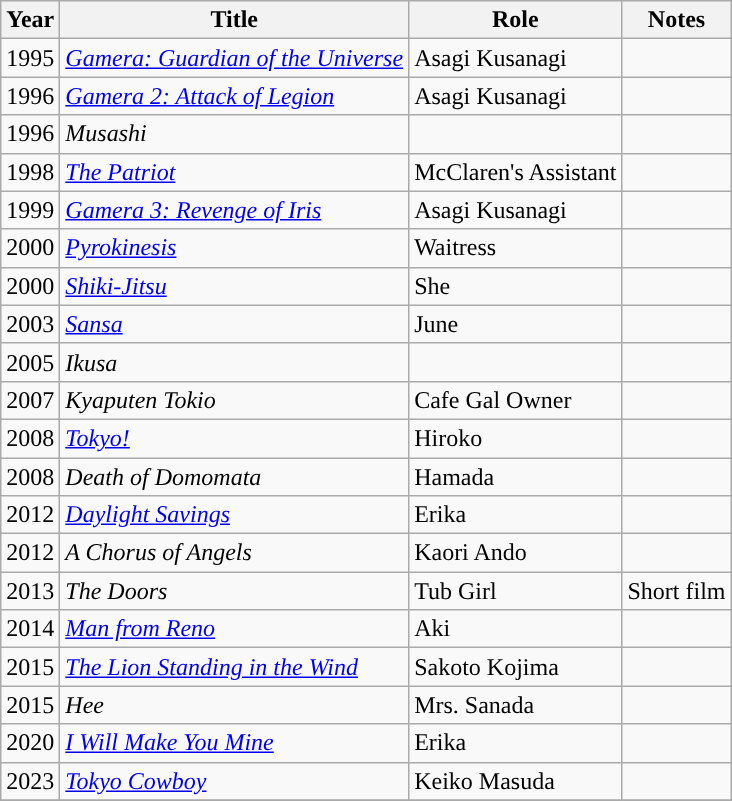<table class="wikitable sortable">
<tr>
<th>Year</th>
<th>Title</th>
<th>Role</th>
<th>Notes</th>
</tr>
<tr>
<td>1995</td>
<td><em><a href='#'>Gamera: Guardian of the Universe</a></em></td>
<td>Asagi Kusanagi</td>
<td></td>
</tr>
<tr>
<td>1996</td>
<td><em><a href='#'>Gamera 2: Attack of Legion</a></em></td>
<td>Asagi Kusanagi</td>
<td></td>
</tr>
<tr>
<td>1996</td>
<td><em>Musashi</em></td>
<td></td>
<td></td>
</tr>
<tr>
<td>1998</td>
<td><em><a href='#'>The Patriot</a></em></td>
<td>McClaren's Assistant</td>
<td></td>
</tr>
<tr>
<td>1999</td>
<td><em><a href='#'>Gamera 3: Revenge of Iris</a></em></td>
<td>Asagi Kusanagi</td>
<td></td>
</tr>
<tr>
<td>2000</td>
<td><em><a href='#'>Pyrokinesis</a></em></td>
<td>Waitress</td>
<td></td>
</tr>
<tr>
<td>2000</td>
<td><em><a href='#'>Shiki-Jitsu</a></em></td>
<td>She</td>
<td></td>
</tr>
<tr>
<td>2003</td>
<td><em><a href='#'>Sansa</a></em></td>
<td>June</td>
<td></td>
</tr>
<tr>
<td>2005</td>
<td><em>Ikusa</em></td>
<td></td>
<td></td>
</tr>
<tr>
<td>2007</td>
<td><em>Kyaputen Tokio</em></td>
<td>Cafe Gal Owner</td>
<td></td>
</tr>
<tr>
<td>2008</td>
<td><em><a href='#'>Tokyo!</a></em></td>
<td>Hiroko</td>
<td></td>
</tr>
<tr>
<td>2008</td>
<td><em>Death of Domomata</em></td>
<td>Hamada</td>
<td></td>
</tr>
<tr>
<td>2012</td>
<td><em><a href='#'>Daylight Savings</a></em></td>
<td>Erika</td>
<td></td>
</tr>
<tr>
<td>2012</td>
<td><em>A Chorus of Angels</em></td>
<td>Kaori Ando</td>
<td></td>
</tr>
<tr>
<td>2013</td>
<td><em>The Doors</em></td>
<td>Tub Girl</td>
<td>Short film</td>
</tr>
<tr>
<td>2014</td>
<td><em><a href='#'>Man from Reno</a></em></td>
<td>Aki</td>
<td></td>
</tr>
<tr>
<td>2015</td>
<td><em><a href='#'>The Lion Standing in the Wind</a></em></td>
<td>Sakoto Kojima</td>
<td></td>
</tr>
<tr>
<td>2015</td>
<td><em>Hee</em></td>
<td>Mrs. Sanada</td>
<td></td>
</tr>
<tr>
<td>2020</td>
<td><em><a href='#'>I Will Make You Mine</a></em></td>
<td>Erika</td>
<td></td>
</tr>
<tr>
<td>2023</td>
<td><em><a href='#'>Tokyo Cowboy</a></em></td>
<td>Keiko Masuda</td>
<td></td>
</tr>
<tr>
</tr>
</table>
